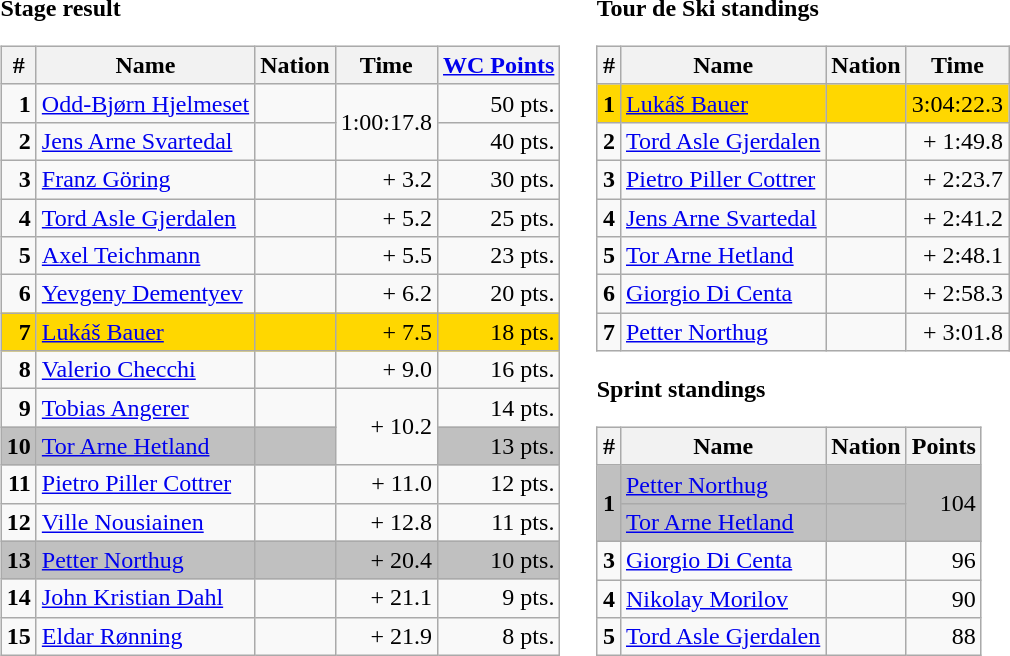<table>
<tr valign="top">
<td><strong>Stage result</strong><br><table class="wikitable">
<tr>
<th>#</th>
<th>Name</th>
<th>Nation</th>
<th>Time</th>
<th><a href='#'>WC Points</a></th>
</tr>
<tr align="right">
<td><strong>1</strong></td>
<td align="left"><a href='#'>Odd-Bjørn Hjelmeset</a></td>
<td align="left"></td>
<td rowspan="2">1:00:17.8</td>
<td>50 pts.</td>
</tr>
<tr align="right">
<td><strong>2</strong></td>
<td align="left"><a href='#'>Jens Arne Svartedal</a></td>
<td align="left"></td>
<td>40 pts.</td>
</tr>
<tr align="right">
<td><strong>3</strong></td>
<td align="left"><a href='#'>Franz Göring</a></td>
<td align="left"></td>
<td>+ 3.2</td>
<td>30 pts.</td>
</tr>
<tr align="right">
<td><strong>4</strong></td>
<td align="left"><a href='#'>Tord Asle Gjerdalen</a></td>
<td align="left"></td>
<td>+ 5.2</td>
<td>25 pts.</td>
</tr>
<tr align="right">
<td><strong>5</strong></td>
<td align="left"><a href='#'>Axel Teichmann</a></td>
<td align="left"></td>
<td>+ 5.5</td>
<td>23 pts.</td>
</tr>
<tr align="right">
<td><strong>6</strong></td>
<td align="left"><a href='#'>Yevgeny Dementyev</a></td>
<td align="left"></td>
<td>+ 6.2</td>
<td>20 pts.</td>
</tr>
<tr align="right" bgcolor="gold">
<td><strong>7</strong></td>
<td align="left"><a href='#'>Lukáš Bauer</a></td>
<td align="left"></td>
<td>+ 7.5</td>
<td>18 pts.</td>
</tr>
<tr align="right">
<td><strong>8</strong></td>
<td align="left"><a href='#'>Valerio Checchi</a></td>
<td align="left"></td>
<td>+ 9.0</td>
<td>16 pts.</td>
</tr>
<tr align="right">
<td><strong>9</strong></td>
<td align="left"><a href='#'>Tobias Angerer</a></td>
<td align="left"></td>
<td rowspan="2">+ 10.2</td>
<td>14 pts.</td>
</tr>
<tr align="right" bgcolor="silver">
<td><strong>10</strong></td>
<td align="left"><a href='#'>Tor Arne Hetland</a></td>
<td align="left"></td>
<td>13 pts.</td>
</tr>
<tr align="right">
<td><strong>11</strong></td>
<td align="left"><a href='#'>Pietro Piller Cottrer</a></td>
<td align="left"></td>
<td>+ 11.0</td>
<td>12 pts.</td>
</tr>
<tr align="right">
<td><strong>12</strong></td>
<td align="left"><a href='#'>Ville Nousiainen</a></td>
<td align="left"></td>
<td>+ 12.8</td>
<td>11 pts.</td>
</tr>
<tr align="right" bgcolor="silver">
<td><strong>13</strong></td>
<td align="left"><a href='#'>Petter Northug</a></td>
<td align="left"></td>
<td>+ 20.4</td>
<td>10 pts.</td>
</tr>
<tr align="right">
<td><strong>14</strong></td>
<td align="left"><a href='#'>John Kristian Dahl</a></td>
<td align="left"></td>
<td>+ 21.1</td>
<td>9 pts.</td>
</tr>
<tr align="right">
<td><strong>15</strong></td>
<td align="left"><a href='#'>Eldar Rønning</a></td>
<td align="left"></td>
<td>+ 21.9</td>
<td>8 pts.</td>
</tr>
</table>
</td>
<td></td>
<td><strong>Tour de Ski standings</strong><br><table class="wikitable">
<tr>
<th>#</th>
<th>Name</th>
<th>Nation</th>
<th>Time</th>
</tr>
<tr align="right" bgcolor="gold">
<td><strong>1</strong></td>
<td align="left"><a href='#'>Lukáš Bauer</a></td>
<td align="left"></td>
<td>3:04:22.3</td>
</tr>
<tr align="right">
<td><strong>2</strong></td>
<td align="left"><a href='#'>Tord Asle Gjerdalen</a></td>
<td align="left"></td>
<td>+ 1:49.8</td>
</tr>
<tr align="right">
<td><strong>3</strong></td>
<td align="left"><a href='#'>Pietro Piller Cottrer</a></td>
<td align="left"></td>
<td>+ 2:23.7</td>
</tr>
<tr align="right">
<td><strong>4</strong></td>
<td align="left"><a href='#'>Jens Arne Svartedal</a></td>
<td align="left"></td>
<td>+ 2:41.2</td>
</tr>
<tr align="right">
<td><strong>5</strong></td>
<td align="left"><a href='#'>Tor Arne Hetland</a></td>
<td align="left"></td>
<td>+ 2:48.1</td>
</tr>
<tr align="right">
<td><strong>6</strong></td>
<td align="left"><a href='#'>Giorgio Di Centa</a></td>
<td align="left"></td>
<td>+ 2:58.3</td>
</tr>
<tr align="right">
<td><strong>7</strong></td>
<td align="left"><a href='#'>Petter Northug</a></td>
<td align="left"></td>
<td>+ 3:01.8</td>
</tr>
</table>
<strong>Sprint standings</strong><table class="wikitable">
<tr>
<th>#</th>
<th>Name</th>
<th>Nation</th>
<th>Points</th>
</tr>
<tr align="right" bgcolor="silver">
<td rowspan="2"><strong>1</strong></td>
<td align="left"><a href='#'>Petter Northug</a></td>
<td align="left"></td>
<td rowspan="2">104</td>
</tr>
<tr align="right" bgcolor="silver">
<td align="left"><a href='#'>Tor Arne Hetland</a></td>
<td align="left"></td>
</tr>
<tr align="right">
<td><strong>3</strong></td>
<td align="left"><a href='#'>Giorgio Di Centa</a></td>
<td align="left"></td>
<td>96</td>
</tr>
<tr align="right">
<td><strong>4</strong></td>
<td align="left"><a href='#'>Nikolay Morilov</a></td>
<td align="left"></td>
<td>90</td>
</tr>
<tr align="right">
<td><strong>5</strong></td>
<td align="left"><a href='#'>Tord Asle Gjerdalen</a></td>
<td align="left"></td>
<td>88</td>
</tr>
</table>
</td>
</tr>
</table>
